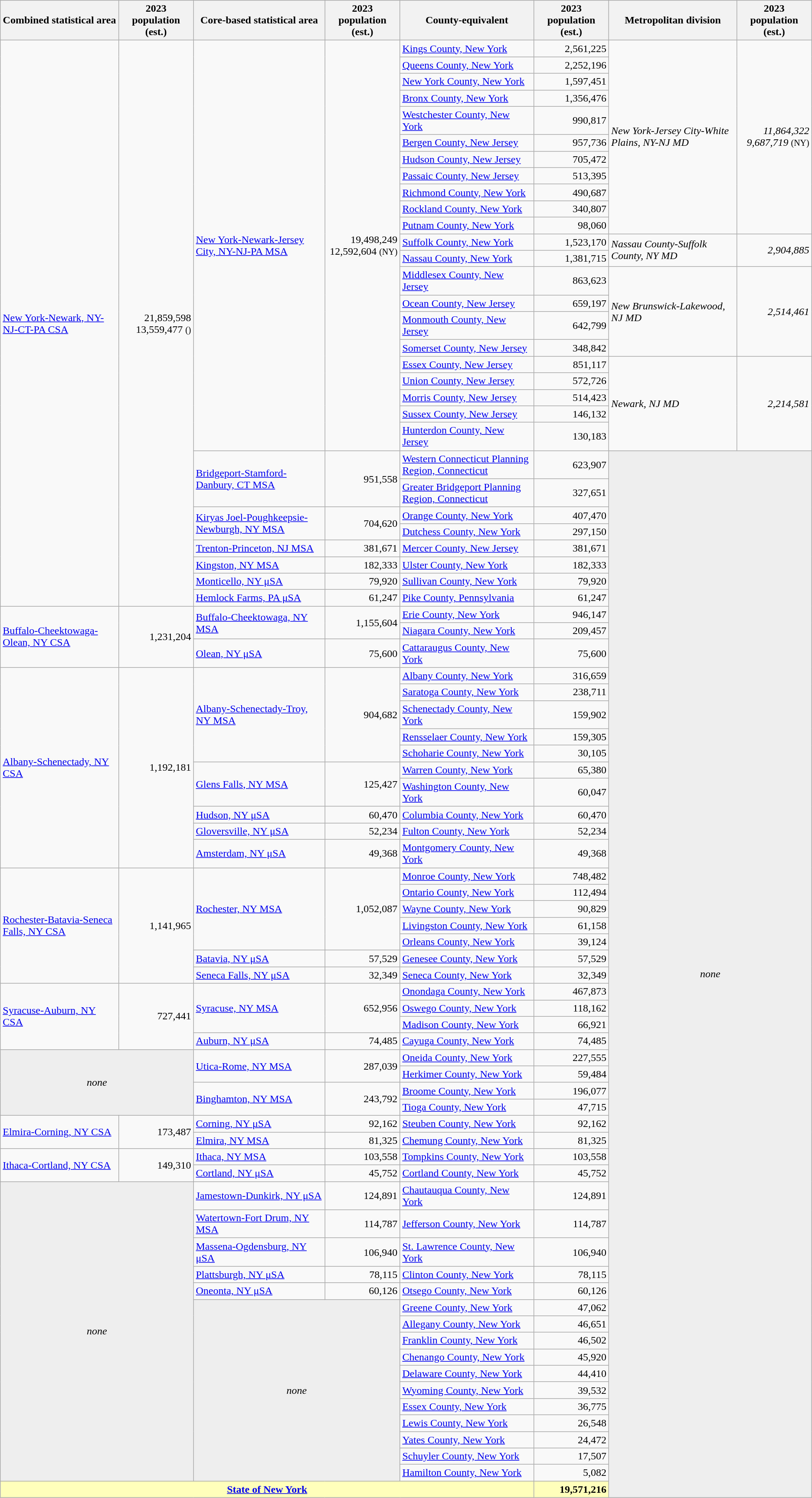<table class=wikitable>
<tr>
<th>Combined statistical area</th>
<th>2023 population (est.)</th>
<th>Core-based statistical area</th>
<th>2023 population (est.)</th>
<th>County-equivalent</th>
<th>2023 population (est.)</th>
<th>Metropolitan division</th>
<th>2023 population (est.)</th>
</tr>
<tr>
<td rowspan="30"><a href='#'><span>New York-Newark, NY-NJ-CT-PA CSA</span></a></td>
<td rowspan="30" align="right"><span>21,859,598</span><br>13,559,477 <small>()</small></td>
<td rowspan="22"><a href='#'><span>New York-Newark-Jersey City, NY-NJ-PA MSA</span></a></td>
<td rowspan="22" align="right"><span>19,498,249</span><br>12,592,604 <small>(NY)</small></td>
<td><a href='#'>Kings County, New York</a></td>
<td align=right>2,561,225</td>
<td rowspan="11"><span><em>New York-Jersey City-White Plains, NY-NJ MD</em></span></td>
<td rowspan="11" align="right"><span><em>11,864,322</em></span><br><em>9,687,719</em> <small>(NY)</small></td>
</tr>
<tr>
<td><a href='#'>Queens County, New York</a></td>
<td align=right>2,252,196</td>
</tr>
<tr>
<td><a href='#'>New York County, New York</a></td>
<td align=right>1,597,451</td>
</tr>
<tr>
<td><a href='#'>Bronx County, New York</a></td>
<td align=right>1,356,476</td>
</tr>
<tr>
<td><a href='#'>Westchester County, New York</a></td>
<td align=right>990,817</td>
</tr>
<tr>
<td><a href='#'><span>Bergen County, New Jersey</span></a></td>
<td align=right><span>957,736</span></td>
</tr>
<tr>
<td><a href='#'><span>Hudson County, New Jersey</span></a></td>
<td align=right><span>705,472</span></td>
</tr>
<tr>
<td><a href='#'><span>Passaic County, New Jersey</span></a></td>
<td align=right><span>513,395</span></td>
</tr>
<tr>
<td><a href='#'>Richmond County, New York</a></td>
<td align=right>490,687</td>
</tr>
<tr>
<td><a href='#'>Rockland County, New York</a></td>
<td align=right>340,807</td>
</tr>
<tr>
<td><a href='#'>Putnam County, New York</a></td>
<td align=right>98,060</td>
</tr>
<tr>
<td><a href='#'>Suffolk County, New York</a></td>
<td align=right>1,523,170</td>
<td rowspan="2"><em>Nassau County-Suffolk County, NY MD</em></td>
<td rowspan="2" align="right"><em>2,904,885</em></td>
</tr>
<tr>
<td><a href='#'>Nassau County, New York</a></td>
<td align=right>1,381,715</td>
</tr>
<tr>
<td><a href='#'><span>Middlesex County, New Jersey</span></a></td>
<td align=right><span>863,623</span></td>
<td rowspan="4"><span><em>New Brunswick-Lakewood, NJ MD</em></span></td>
<td rowspan="4" align="right"><span><em>2,514,461</em></span></td>
</tr>
<tr>
<td><a href='#'><span>Ocean County, New Jersey</span></a></td>
<td align=right><span>659,197</span></td>
</tr>
<tr>
<td><a href='#'><span>Monmouth County, New Jersey</span></a></td>
<td align=right><span>642,799</span></td>
</tr>
<tr>
<td><a href='#'><span>Somerset County, New Jersey</span></a></td>
<td align=right><span>348,842</span></td>
</tr>
<tr>
<td><a href='#'><span>Essex County, New Jersey</span></a></td>
<td align=right><span>851,117</span></td>
<td rowspan="5"><span><em>Newark, NJ MD</em></span></td>
<td rowspan="5" align="right"><span><em>2,214,581</em></span></td>
</tr>
<tr>
<td><a href='#'><span>Union County, New Jersey</span></a></td>
<td align=right><span>572,726</span></td>
</tr>
<tr>
<td><a href='#'><span>Morris County, New Jersey</span></a></td>
<td align=right><span>514,423</span></td>
</tr>
<tr>
<td><a href='#'><span>Sussex County, New Jersey</span></a></td>
<td align=right><span>146,132</span></td>
</tr>
<tr>
<td><a href='#'><span>Hunterdon County, New Jersey</span></a></td>
<td align=right><span>130,183</span></td>
</tr>
<tr>
<td rowspan=2><a href='#'><span>Bridgeport-Stamford-Danbury, CT MSA</span></a></td>
<td rowspan=2 align=right><span>951,558</span></td>
<td><a href='#'><span>Western Connecticut Planning Region, Connecticut</span></a></td>
<td align=right><span>623,907</span></td>
<td rowspan=57 colspan=2 align=center bgcolor=#EEEEEE><em>none</em></td>
</tr>
<tr>
<td><a href='#'><span>Greater Bridgeport Planning Region, Connecticut</span></a></td>
<td align=right><span>327,651</span></td>
</tr>
<tr>
<td rowspan="2"><a href='#'>Kiryas Joel-Poughkeepsie-Newburgh, NY MSA</a></td>
<td rowspan="2" align="right">704,620</td>
<td><a href='#'>Orange County, New York</a></td>
<td align="right">407,470</td>
</tr>
<tr>
<td><a href='#'>Dutchess County, New York</a></td>
<td align="right">297,150</td>
</tr>
<tr>
<td rowspan=1><a href='#'><span>Trenton-Princeton, NJ MSA</span></a></td>
<td rowspan=1 align=right><span>381,671</span></td>
<td><a href='#'><span>Mercer County, New Jersey</span></a></td>
<td align=right><span>381,671</span></td>
</tr>
<tr>
<td rowspan=1><a href='#'>Kingston, NY MSA</a></td>
<td rowspan=1 align=right>182,333</td>
<td><a href='#'>Ulster County, New York</a></td>
<td align=right>182,333</td>
</tr>
<tr>
<td rowspan=1><a href='#'>Monticello, NY μSA</a></td>
<td rowspan=1 align=right>79,920</td>
<td><a href='#'>Sullivan County, New York</a></td>
<td align=right>79,920</td>
</tr>
<tr>
<td rowspan=1><a href='#'><span>Hemlock Farms, PA μSA</span></a></td>
<td rowspan=1 align=right><span>61,247</span></td>
<td><a href='#'><span>Pike County, Pennsylvania</span></a></td>
<td align=right><span>61,247</span></td>
</tr>
<tr>
<td rowspan=3><a href='#'>Buffalo-Cheektowaga-Olean, NY CSA</a></td>
<td rowspan=3 align=right>1,231,204</td>
<td rowspan=2><a href='#'>Buffalo-Cheektowaga, NY MSA</a></td>
<td rowspan=2 align=right>1,155,604</td>
<td><a href='#'>Erie County, New York</a></td>
<td align=right>946,147</td>
</tr>
<tr>
<td><a href='#'>Niagara County, New York</a></td>
<td align=right>209,457</td>
</tr>
<tr>
<td rowspan=1><a href='#'>Olean, NY μSA</a></td>
<td rowspan=1 align=right>75,600</td>
<td><a href='#'>Cattaraugus County, New York</a></td>
<td align=right>75,600</td>
</tr>
<tr>
<td rowspan=10><a href='#'>Albany-Schenectady, NY CSA</a></td>
<td rowspan=10 align=right>1,192,181</td>
<td rowspan=5><a href='#'>Albany-Schenectady-Troy, NY MSA</a></td>
<td rowspan=5 align=right>904,682</td>
<td><a href='#'>Albany County, New York</a></td>
<td align=right>316,659</td>
</tr>
<tr>
<td><a href='#'>Saratoga County, New York</a></td>
<td align=right>238,711</td>
</tr>
<tr>
<td><a href='#'>Schenectady County, New York</a></td>
<td align=right>159,902</td>
</tr>
<tr>
<td><a href='#'>Rensselaer County, New York</a></td>
<td align=right>159,305</td>
</tr>
<tr>
<td><a href='#'>Schoharie County, New York</a></td>
<td align=right>30,105</td>
</tr>
<tr>
<td rowspan=2><a href='#'>Glens Falls, NY MSA</a></td>
<td rowspan=2 align=right>125,427</td>
<td><a href='#'>Warren County, New York</a></td>
<td align=right>65,380</td>
</tr>
<tr>
<td><a href='#'>Washington County, New York</a></td>
<td align=right>60,047</td>
</tr>
<tr>
<td rowspan=1><a href='#'>Hudson, NY μSA</a></td>
<td rowspan=1 align=right>60,470</td>
<td><a href='#'>Columbia County, New York</a></td>
<td align=right>60,470</td>
</tr>
<tr>
<td rowspan=1><a href='#'>Gloversville, NY μSA</a></td>
<td rowspan=1 align=right>52,234</td>
<td><a href='#'>Fulton County, New York</a></td>
<td align=right>52,234</td>
</tr>
<tr>
<td rowspan=1><a href='#'>Amsterdam, NY μSA</a></td>
<td rowspan=1 align=right>49,368</td>
<td><a href='#'>Montgomery County, New York</a></td>
<td align=right>49,368</td>
</tr>
<tr>
<td rowspan=7><a href='#'>Rochester-Batavia-Seneca Falls, NY CSA</a></td>
<td rowspan=7 align=right>1,141,965</td>
<td rowspan=5><a href='#'>Rochester, NY MSA</a></td>
<td rowspan=5 align=right>1,052,087</td>
<td><a href='#'>Monroe County, New York</a></td>
<td align=right>748,482</td>
</tr>
<tr>
<td><a href='#'>Ontario County, New York</a></td>
<td align=right>112,494</td>
</tr>
<tr>
<td><a href='#'>Wayne County, New York</a></td>
<td align=right>90,829</td>
</tr>
<tr>
<td><a href='#'>Livingston County, New York</a></td>
<td align=right>61,158</td>
</tr>
<tr>
<td><a href='#'>Orleans County, New York</a></td>
<td align=right>39,124</td>
</tr>
<tr>
<td rowspan=1><a href='#'>Batavia, NY μSA</a></td>
<td rowspan=1 align=right>57,529</td>
<td><a href='#'>Genesee County, New York</a></td>
<td align=right>57,529</td>
</tr>
<tr>
<td rowspan=1><a href='#'>Seneca Falls, NY μSA</a></td>
<td rowspan=1 align=right>32,349</td>
<td><a href='#'>Seneca County, New York</a></td>
<td align=right>32,349</td>
</tr>
<tr>
<td rowspan=4><a href='#'>Syracuse-Auburn, NY CSA</a></td>
<td rowspan=4 align=right>727,441</td>
<td rowspan=3><a href='#'>Syracuse, NY MSA</a></td>
<td rowspan=3 align=right>652,956</td>
<td><a href='#'>Onondaga County, New York</a></td>
<td align=right>467,873</td>
</tr>
<tr>
<td><a href='#'>Oswego County, New York</a></td>
<td align=right>118,162</td>
</tr>
<tr>
<td><a href='#'>Madison County, New York</a></td>
<td align=right>66,921</td>
</tr>
<tr>
<td rowspan=1><a href='#'>Auburn, NY μSA</a></td>
<td rowspan=1 align=right>74,485</td>
<td><a href='#'>Cayuga County, New York</a></td>
<td align=right>74,485</td>
</tr>
<tr>
<td rowspan=4 colspan=2 align=center bgcolor=#EEEEEE><em>none</em></td>
<td rowspan=2><a href='#'>Utica-Rome, NY MSA</a></td>
<td rowspan=2 align=right>287,039</td>
<td><a href='#'>Oneida County, New York</a></td>
<td align=right>227,555</td>
</tr>
<tr>
<td><a href='#'>Herkimer County, New York</a></td>
<td align=right>59,484</td>
</tr>
<tr>
<td rowspan=2><a href='#'>Binghamton, NY MSA</a></td>
<td rowspan=2 align=right>243,792</td>
<td><a href='#'>Broome County, New York</a></td>
<td align=right>196,077</td>
</tr>
<tr>
<td><a href='#'>Tioga County, New York</a></td>
<td align=right>47,715</td>
</tr>
<tr>
<td rowspan=2><a href='#'>Elmira-Corning, NY CSA</a></td>
<td rowspan=2 align=right>173,487</td>
<td rowspan=1><a href='#'>Corning, NY μSA</a></td>
<td rowspan=1 align=right>92,162</td>
<td><a href='#'>Steuben County, New York</a></td>
<td align=right>92,162</td>
</tr>
<tr>
<td rowspan=1><a href='#'>Elmira, NY MSA</a></td>
<td rowspan=1 align=right>81,325</td>
<td><a href='#'>Chemung County, New York</a></td>
<td align=right>81,325</td>
</tr>
<tr>
<td rowspan=2><a href='#'>Ithaca-Cortland, NY CSA</a></td>
<td rowspan=2 align=right>149,310</td>
<td rowspan=1><a href='#'>Ithaca, NY MSA</a></td>
<td rowspan=1 align=right>103,558</td>
<td><a href='#'>Tompkins County, New York</a></td>
<td align=right>103,558</td>
</tr>
<tr>
<td rowspan=1><a href='#'>Cortland, NY μSA</a></td>
<td rowspan=1 align=right>45,752</td>
<td><a href='#'>Cortland County, New York</a></td>
<td align=right>45,752</td>
</tr>
<tr>
<td rowspan=16 colspan=2 align=center bgcolor=#EEEEEE><em>none</em></td>
<td rowspan=1><a href='#'>Jamestown-Dunkirk, NY μSA</a></td>
<td rowspan=1 align=right>124,891</td>
<td><a href='#'>Chautauqua County, New York</a></td>
<td align=right>124,891</td>
</tr>
<tr>
<td rowspan=1><a href='#'>Watertown-Fort Drum, NY MSA</a></td>
<td rowspan=1 align=right>114,787</td>
<td><a href='#'>Jefferson County, New York</a></td>
<td align=right>114,787</td>
</tr>
<tr>
<td rowspan=1><a href='#'>Massena-Ogdensburg, NY μSA</a></td>
<td rowspan=1 align=right>106,940</td>
<td><a href='#'>St. Lawrence County, New York</a></td>
<td align=right>106,940</td>
</tr>
<tr>
<td rowspan=1><a href='#'>Plattsburgh, NY μSA</a></td>
<td rowspan=1 align=right>78,115</td>
<td><a href='#'>Clinton County, New York</a></td>
<td align=right>78,115</td>
</tr>
<tr>
<td rowspan=1><a href='#'>Oneonta, NY μSA</a></td>
<td rowspan=1 align=right>60,126</td>
<td><a href='#'>Otsego County, New York</a></td>
<td align=right>60,126</td>
</tr>
<tr>
<td rowspan=11 colspan=2 align=center bgcolor=#EEEEEE><em>none</em></td>
<td><a href='#'>Greene County, New York</a></td>
<td align=right>47,062</td>
</tr>
<tr>
<td><a href='#'>Allegany County, New York</a></td>
<td align=right>46,651</td>
</tr>
<tr>
<td><a href='#'>Franklin County, New York</a></td>
<td align=right>46,502</td>
</tr>
<tr>
<td><a href='#'>Chenango County, New York</a></td>
<td align=right>45,920</td>
</tr>
<tr>
<td><a href='#'>Delaware County, New York</a></td>
<td align=right>44,410</td>
</tr>
<tr>
<td><a href='#'>Wyoming County, New York</a></td>
<td align=right>39,532</td>
</tr>
<tr>
<td><a href='#'>Essex County, New York</a></td>
<td align=right>36,775</td>
</tr>
<tr>
<td><a href='#'>Lewis County, New York</a></td>
<td align=right>26,548</td>
</tr>
<tr>
<td><a href='#'>Yates County, New York</a></td>
<td align=right>24,472</td>
</tr>
<tr>
<td><a href='#'>Schuyler County, New York</a></td>
<td align=right>17,507</td>
</tr>
<tr>
<td><a href='#'>Hamilton County, New York</a></td>
<td align=right>5,082</td>
</tr>
<tr style="font-weight:bold;" bgcolor=#FFFFBB>
<td colspan=5 align=center><a href='#'>State of New York</a></td>
<td align=right>19,571,216</td>
</tr>
</table>
